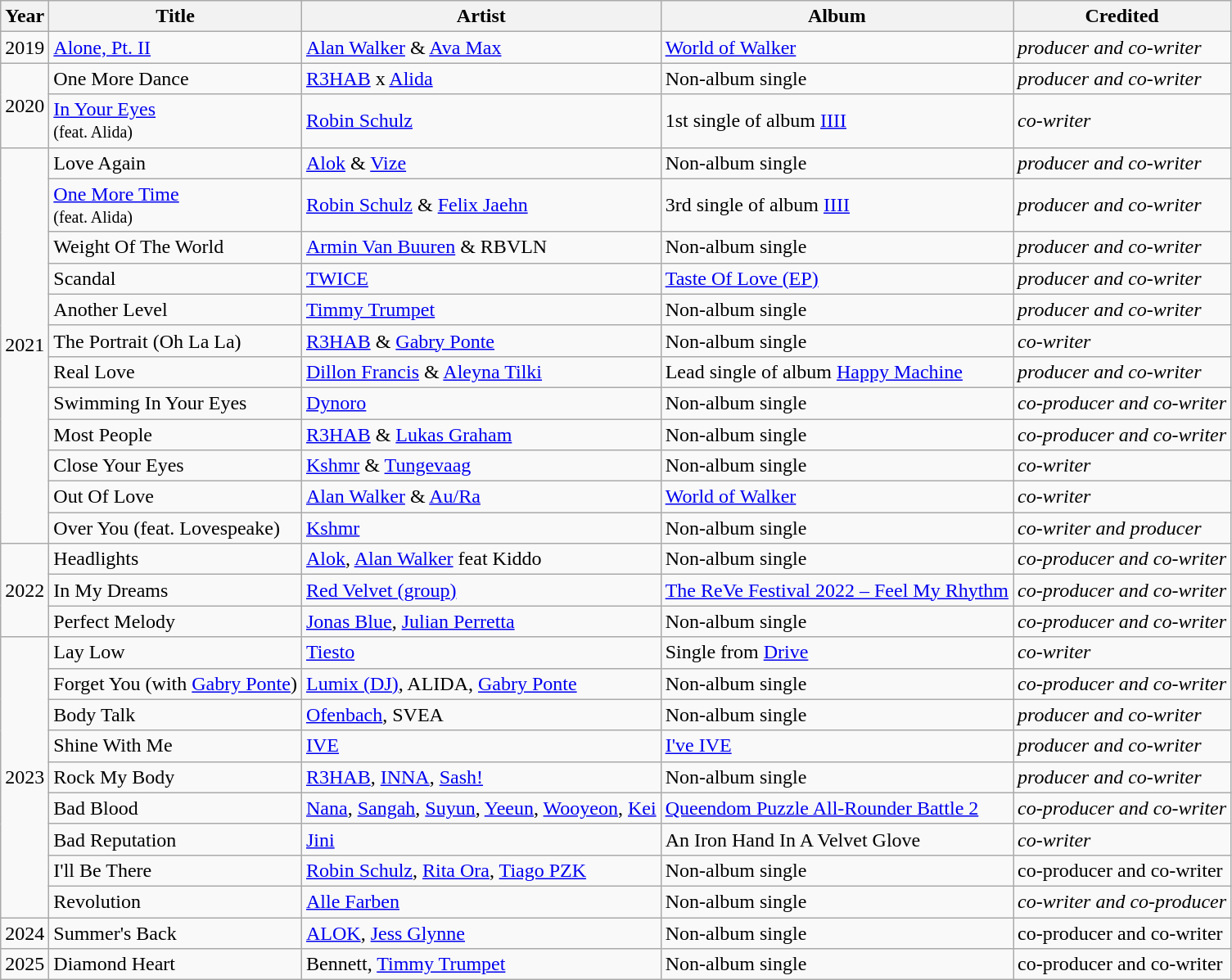<table class="wikitable">
<tr>
<th>Year</th>
<th>Title</th>
<th>Artist</th>
<th>Album</th>
<th>Credited</th>
</tr>
<tr>
<td>2019</td>
<td><a href='#'>Alone, Pt. II</a></td>
<td><a href='#'>Alan Walker</a> & <a href='#'>Ava Max</a></td>
<td><a href='#'>World of Walker</a></td>
<td><em>producer and co-writer</em></td>
</tr>
<tr>
<td rowspan="2">2020</td>
<td>One More Dance</td>
<td><a href='#'>R3HAB</a> x <a href='#'>Alida</a></td>
<td>Non-album single</td>
<td><em>producer and co-writer</em></td>
</tr>
<tr>
<td><a href='#'>In Your Eyes</a><br><small>(feat. Alida)</small></td>
<td><a href='#'>Robin Schulz</a></td>
<td>1st single of album <a href='#'>IIII</a></td>
<td><em>co-writer</em></td>
</tr>
<tr>
<td rowspan="12">2021</td>
<td>Love Again</td>
<td><a href='#'>Alok</a> & <a href='#'>Vize</a></td>
<td>Non-album single</td>
<td><em>producer and co-writer</em></td>
</tr>
<tr>
<td><a href='#'>One More Time</a><br><small>(feat. Alida)</small></td>
<td><a href='#'>Robin Schulz</a> & <a href='#'>Felix Jaehn</a></td>
<td>3rd single of album <a href='#'>IIII</a></td>
<td><em>producer and co-writer</em></td>
</tr>
<tr>
<td>Weight Of The World</td>
<td><a href='#'>Armin Van Buuren</a> & RBVLN</td>
<td>Non-album single</td>
<td><em>producer and co-writer</em></td>
</tr>
<tr>
<td>Scandal</td>
<td><a href='#'>TWICE</a></td>
<td><a href='#'>Taste Of Love (EP)</a></td>
<td><em>producer and co-writer</em></td>
</tr>
<tr>
<td>Another Level</td>
<td><a href='#'>Timmy Trumpet</a></td>
<td>Non-album single</td>
<td><em>producer and co-writer</em></td>
</tr>
<tr>
<td>The Portrait (Oh La La)</td>
<td><a href='#'>R3HAB</a> & <a href='#'>Gabry Ponte</a></td>
<td>Non-album single</td>
<td><em>co-writer</em></td>
</tr>
<tr>
<td>Real Love</td>
<td><a href='#'>Dillon Francis</a> & <a href='#'>Aleyna Tilki</a></td>
<td>Lead single of album <a href='#'>Happy Machine</a></td>
<td><em>producer and co-writer</em></td>
</tr>
<tr>
<td>Swimming In Your Eyes</td>
<td><a href='#'>Dynoro</a></td>
<td>Non-album single</td>
<td><em>co-producer and co-writer</em></td>
</tr>
<tr>
<td>Most People</td>
<td><a href='#'>R3HAB</a> & <a href='#'>Lukas Graham</a></td>
<td>Non-album single</td>
<td><em>co-producer and co-writer</em></td>
</tr>
<tr>
<td>Close Your Eyes</td>
<td><a href='#'>Kshmr</a> & <a href='#'>Tungevaag</a></td>
<td>Non-album single</td>
<td><em>co-writer</em></td>
</tr>
<tr>
<td>Out Of Love</td>
<td><a href='#'>Alan Walker</a> & <a href='#'>Au/Ra</a></td>
<td><a href='#'>World of Walker</a></td>
<td><em>co-writer</em></td>
</tr>
<tr>
<td>Over You (feat. Lovespeake)</td>
<td><a href='#'>Kshmr</a></td>
<td>Non-album single</td>
<td><em>co-writer and producer</em></td>
</tr>
<tr>
<td rowspan="3">2022</td>
<td>Headlights</td>
<td><a href='#'>Alok</a>, <a href='#'>Alan Walker</a> feat Kiddo</td>
<td>Non-album single</td>
<td><em>co-producer and co-writer</em></td>
</tr>
<tr>
<td>In My Dreams</td>
<td><a href='#'>Red Velvet (group)</a></td>
<td><a href='#'>The ReVe Festival 2022 – Feel My Rhythm</a></td>
<td><em>co-producer and co-writer</em></td>
</tr>
<tr>
<td>Perfect Melody</td>
<td><a href='#'>Jonas Blue</a>, <a href='#'>Julian Perretta</a></td>
<td>Non-album single</td>
<td><em>co-producer and co-writer</em></td>
</tr>
<tr>
<td rowspan="9">2023</td>
<td>Lay Low</td>
<td><a href='#'>Tiesto</a></td>
<td>Single from <a href='#'>Drive</a></td>
<td><em>co-writer</em></td>
</tr>
<tr>
<td>Forget You (with <a href='#'>Gabry Ponte</a>)</td>
<td><a href='#'>Lumix (DJ)</a>, ALIDA, <a href='#'>Gabry Ponte</a></td>
<td>Non-album single</td>
<td><em>co-producer and co-writer</em></td>
</tr>
<tr>
<td>Body Talk</td>
<td><a href='#'>Ofenbach</a>, SVEA</td>
<td>Non-album single</td>
<td><em>producer and co-writer</em></td>
</tr>
<tr>
<td>Shine With Me</td>
<td><a href='#'>IVE</a></td>
<td><a href='#'>I've IVE</a></td>
<td><em>producer and co-writer</em></td>
</tr>
<tr>
<td>Rock My Body</td>
<td><a href='#'>R3HAB</a>, <a href='#'>INNA</a>, <a href='#'>Sash!</a></td>
<td>Non-album single</td>
<td><em>producer and co-writer</em></td>
</tr>
<tr>
<td>Bad Blood</td>
<td><a href='#'>Nana</a>, <a href='#'>Sangah</a>, <a href='#'>Suyun</a>, <a href='#'>Yeeun</a>, <a href='#'>Wooyeon</a>, <a href='#'>Kei</a></td>
<td><a href='#'>Queendom Puzzle All-Rounder Battle 2</a></td>
<td><em>co-producer and co-writer</em></td>
</tr>
<tr>
<td>Bad Reputation</td>
<td><a href='#'>Jini</a></td>
<td>An Iron Hand In A Velvet Glove</td>
<td><em>co-writer</em></td>
</tr>
<tr>
<td>I'll Be There</td>
<td><a href='#'>Robin Schulz</a>, <a href='#'>Rita Ora</a>, <a href='#'>Tiago PZK</a></td>
<td>Non-album single</td>
<td>co-producer and co-writer</td>
</tr>
<tr>
<td>Revolution</td>
<td><a href='#'>Alle Farben</a></td>
<td>Non-album single</td>
<td><em>co-writer and co-producer</em></td>
</tr>
<tr>
<td>2024</td>
<td>Summer's Back</td>
<td><a href='#'>ALOK</a>, <a href='#'>Jess Glynne</a></td>
<td>Non-album single</td>
<td>co-producer and co-writer</td>
</tr>
<tr>
<td>2025</td>
<td>Diamond Heart</td>
<td>Bennett, <a href='#'>Timmy Trumpet</a></td>
<td>Non-album single</td>
<td>co-producer and co-writer</td>
</tr>
</table>
